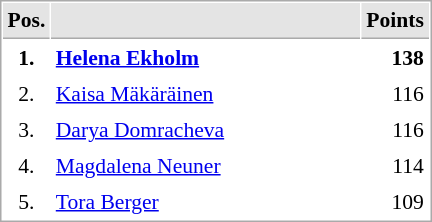<table cellspacing="1" cellpadding="3" style="border:1px solid #AAAAAA;font-size:90%">
<tr bgcolor="#E4E4E4">
<th style="border-bottom:1px solid #AAAAAA" width=10>Pos.</th>
<th style="border-bottom:1px solid #AAAAAA" width=200></th>
<th style="border-bottom:1px solid #AAAAAA" width=20>Points</th>
</tr>
<tr>
<td align="center"><strong>1.</strong></td>
<td> <strong><a href='#'>Helena Ekholm</a></strong></td>
<td align="right"><strong>138</strong></td>
</tr>
<tr>
<td align="center">2.</td>
<td> <a href='#'>Kaisa Mäkäräinen</a></td>
<td align="right">116</td>
</tr>
<tr>
<td align="center">3.</td>
<td> <a href='#'>Darya Domracheva</a></td>
<td align="right">116</td>
</tr>
<tr>
<td align="center">4.</td>
<td> <a href='#'>Magdalena Neuner</a></td>
<td align="right">114</td>
</tr>
<tr>
<td align="center">5.</td>
<td> <a href='#'>Tora Berger</a></td>
<td align="right">109</td>
</tr>
</table>
